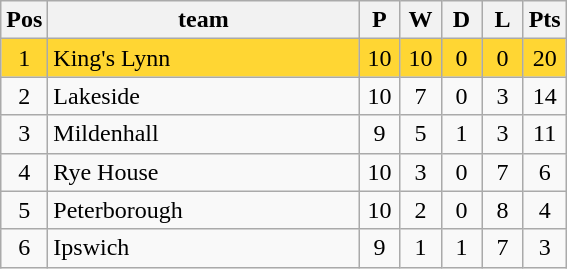<table class="wikitable" style="font-size: 100%">
<tr>
<th width=20>Pos</th>
<th width=200>team</th>
<th width=20>P</th>
<th width=20>W</th>
<th width=20>D</th>
<th width=20>L</th>
<th width=20>Pts</th>
</tr>
<tr align=center style="background: #FFD633;">
<td>1</td>
<td align="left">King's Lynn</td>
<td>10</td>
<td>10</td>
<td>0</td>
<td>0</td>
<td>20</td>
</tr>
<tr align=center>
<td>2</td>
<td align="left">Lakeside</td>
<td>10</td>
<td>7</td>
<td>0</td>
<td>3</td>
<td>14</td>
</tr>
<tr align=center>
<td>3</td>
<td align="left">Mildenhall</td>
<td>9</td>
<td>5</td>
<td>1</td>
<td>3</td>
<td>11</td>
</tr>
<tr align=center>
<td>4</td>
<td align="left">Rye House</td>
<td>10</td>
<td>3</td>
<td>0</td>
<td>7</td>
<td>6</td>
</tr>
<tr align=center>
<td>5</td>
<td align="left">Peterborough</td>
<td>10</td>
<td>2</td>
<td>0</td>
<td>8</td>
<td>4</td>
</tr>
<tr align=center>
<td>6</td>
<td align="left">Ipswich</td>
<td>9</td>
<td>1</td>
<td>1</td>
<td>7</td>
<td>3</td>
</tr>
</table>
